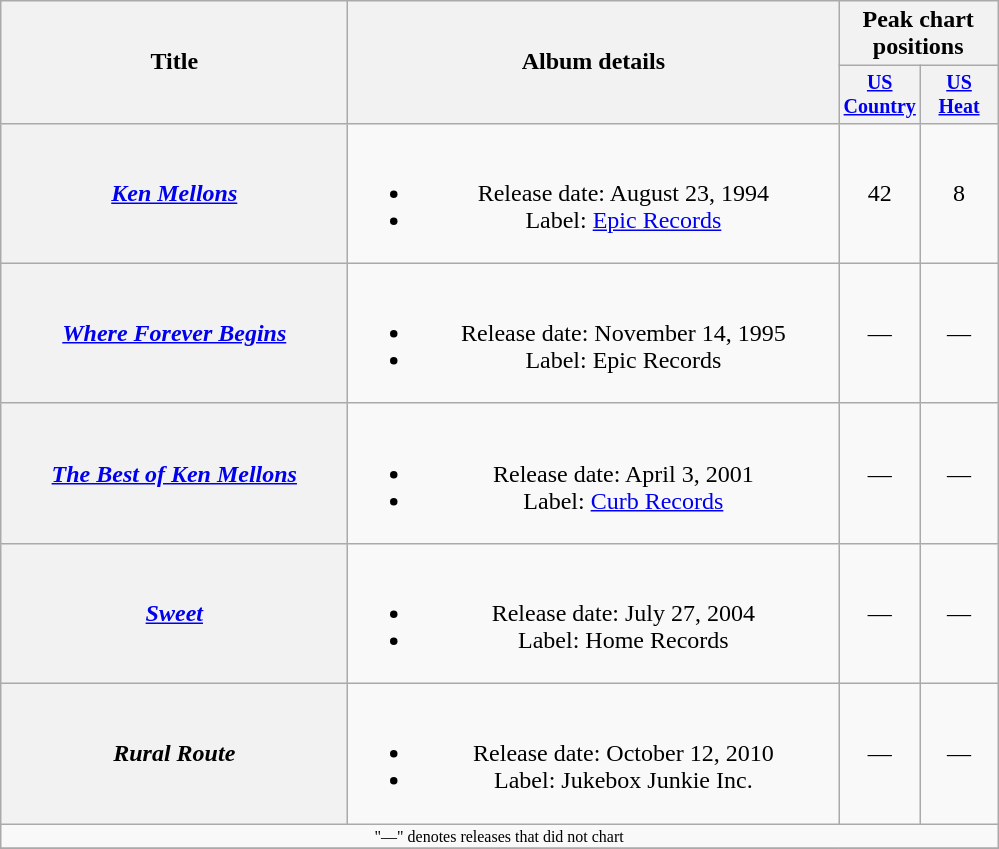<table class="wikitable plainrowheaders" style="text-align:center;">
<tr>
<th rowspan="2" style="width:14em;">Title</th>
<th rowspan="2" style="width:20em;">Album details</th>
<th colspan="2">Peak chart<br>positions</th>
</tr>
<tr style="font-size:smaller;">
<th width="45"><a href='#'>US Country</a><br></th>
<th width="45"><a href='#'>US Heat</a></th>
</tr>
<tr>
<th scope="row"><em><a href='#'>Ken Mellons</a></em></th>
<td><br><ul><li>Release date: August 23, 1994</li><li>Label: <a href='#'>Epic Records</a></li></ul></td>
<td>42</td>
<td>8</td>
</tr>
<tr>
<th scope="row"><em><a href='#'>Where Forever Begins</a></em></th>
<td><br><ul><li>Release date: November 14, 1995</li><li>Label: Epic Records</li></ul></td>
<td>—</td>
<td>—</td>
</tr>
<tr>
<th scope="row"><em><a href='#'>The Best of Ken Mellons</a></em></th>
<td><br><ul><li>Release date: April 3, 2001</li><li>Label: <a href='#'>Curb Records</a></li></ul></td>
<td>—</td>
<td>—</td>
</tr>
<tr>
<th scope="row"><em><a href='#'>Sweet</a></em></th>
<td><br><ul><li>Release date: July 27, 2004</li><li>Label: Home Records</li></ul></td>
<td>—</td>
<td>—</td>
</tr>
<tr>
<th scope="row"><em>Rural Route</em></th>
<td><br><ul><li>Release date: October 12, 2010</li><li>Label: Jukebox Junkie Inc.</li></ul></td>
<td>—</td>
<td>—</td>
</tr>
<tr>
<td colspan="4" style="font-size:8pt">"—" denotes releases that did not chart</td>
</tr>
<tr>
</tr>
</table>
